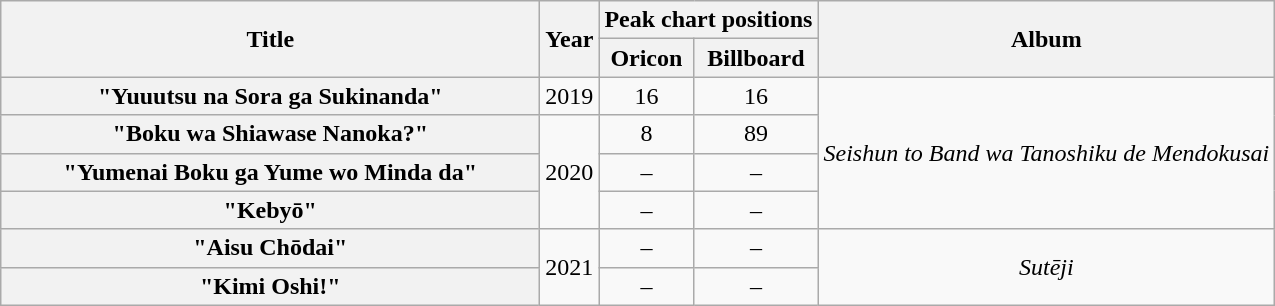<table class="wikitable plainrowheaders" style="text-align:center;" border="1">
<tr>
<th scope="col" rowspan="2" style="width:22em;">Title</th>
<th scope="col" rowspan="2">Year</th>
<th scope="col" colspan="2">Peak chart positions</th>
<th scope="col" rowspan="2">Album</th>
</tr>
<tr>
<th>Oricon</th>
<th>Billboard</th>
</tr>
<tr>
<th scope=row>"Yuuutsu na Sora ga Sukinanda"</th>
<td>2019</td>
<td>16</td>
<td>16</td>
<td rowspan=4><em>Seishun to Band wa Tanoshiku de Mendokusai</em></td>
</tr>
<tr>
<th scope=row>"Boku wa Shiawase Nanoka?"</th>
<td rowspan=3>2020</td>
<td>8</td>
<td>89</td>
</tr>
<tr>
<th scope=row>"Yumenai Boku ga Yume wo Minda da"</th>
<td>–</td>
<td>–</td>
</tr>
<tr>
<th scope=row>"Kebyō"</th>
<td>–</td>
<td>–</td>
</tr>
<tr>
<th scope=row>"Aisu Chōdai"</th>
<td rowspan=2>2021</td>
<td>–</td>
<td>–</td>
<td rowspan=2><em>Sutēji</em></td>
</tr>
<tr>
<th scope=row>"Kimi Oshi!"</th>
<td>–</td>
<td>–</td>
</tr>
</table>
